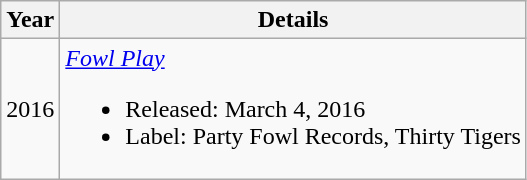<table class=wikitable style=text-align:center;>
<tr>
<th>Year</th>
<th>Details</th>
</tr>
<tr>
<td>2016</td>
<td align=left><em><a href='#'>Fowl Play</a></em><br><ul><li>Released: March 4, 2016</li><li>Label: Party Fowl Records, Thirty Tigers</li></ul></td>
</tr>
</table>
